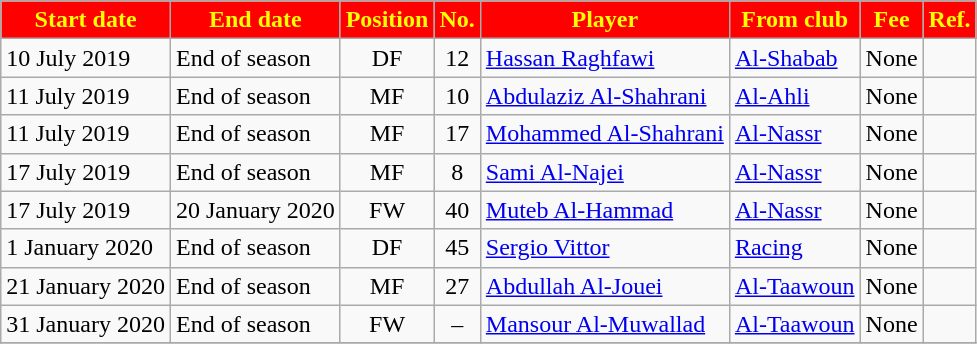<table class="wikitable sortable">
<tr>
<th style="background:red; color:yellow;"><strong>Start date</strong></th>
<th style="background:red; color:yellow;"><strong>End date</strong></th>
<th style="background:red; color:yellow;"><strong>Position</strong></th>
<th style="background:red; color:yellow;"><strong>No.</strong></th>
<th style="background:red; color:yellow;"><strong>Player</strong></th>
<th style="background:red; color:yellow;"><strong>From club</strong></th>
<th style="background:red; color:yellow;"><strong>Fee</strong></th>
<th style="background:red; color:yellow;"><strong>Ref.</strong></th>
</tr>
<tr>
<td>10 July 2019</td>
<td>End of season</td>
<td style="text-align:center;">DF</td>
<td style="text-align:center;">12</td>
<td style="text-align:left;"> <a href='#'>Hassan Raghfawi</a></td>
<td style="text-align:left;"> <a href='#'>Al-Shabab</a></td>
<td>None</td>
<td></td>
</tr>
<tr>
<td>11 July 2019</td>
<td>End of season</td>
<td style="text-align:center;">MF</td>
<td style="text-align:center;">10</td>
<td style="text-align:left;"> <a href='#'>Abdulaziz Al-Shahrani</a></td>
<td style="text-align:left;"> <a href='#'>Al-Ahli</a></td>
<td>None</td>
<td></td>
</tr>
<tr>
<td>11 July 2019</td>
<td>End of season</td>
<td style="text-align:center;">MF</td>
<td style="text-align:center;">17</td>
<td style="text-align:left;"> <a href='#'>Mohammed Al-Shahrani</a></td>
<td style="text-align:left;"> <a href='#'>Al-Nassr</a></td>
<td>None</td>
<td></td>
</tr>
<tr>
<td>17 July 2019</td>
<td>End of season</td>
<td style="text-align:center;">MF</td>
<td style="text-align:center;">8</td>
<td style="text-align:left;"> <a href='#'>Sami Al-Najei</a></td>
<td style="text-align:left;"> <a href='#'>Al-Nassr</a></td>
<td>None</td>
<td></td>
</tr>
<tr>
<td>17 July 2019</td>
<td>20 January 2020</td>
<td style="text-align:center;">FW</td>
<td style="text-align:center;">40</td>
<td style="text-align:left;"> <a href='#'>Muteb Al-Hammad</a></td>
<td style="text-align:left;"> <a href='#'>Al-Nassr</a></td>
<td>None</td>
<td></td>
</tr>
<tr>
<td>1 January 2020</td>
<td>End of season</td>
<td style="text-align:center;">DF</td>
<td style="text-align:center;">45</td>
<td style="text-align:left;"> <a href='#'>Sergio Vittor</a></td>
<td style="text-align:left;"> <a href='#'>Racing</a></td>
<td>None</td>
<td></td>
</tr>
<tr>
<td>21 January 2020</td>
<td>End of season</td>
<td style="text-align:center;">MF</td>
<td style="text-align:center;">27</td>
<td style="text-align:left;"> <a href='#'>Abdullah Al-Jouei</a></td>
<td style="text-align:left;"> <a href='#'>Al-Taawoun</a></td>
<td>None</td>
<td></td>
</tr>
<tr>
<td>31 January 2020</td>
<td>End of season</td>
<td style="text-align:center;">FW</td>
<td style="text-align:center;">–</td>
<td style="text-align:left;"> <a href='#'>Mansour Al-Muwallad</a></td>
<td style="text-align:left;"> <a href='#'>Al-Taawoun</a></td>
<td>None</td>
<td></td>
</tr>
<tr>
</tr>
</table>
